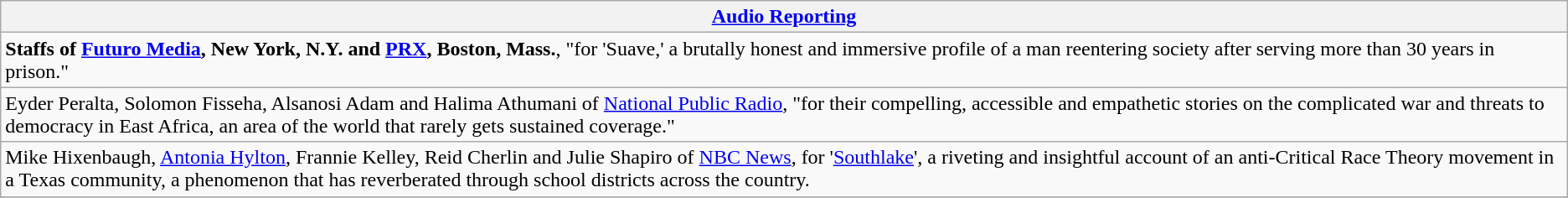<table class="wikitable" style="float:left; float:none;">
<tr>
<th><a href='#'>Audio Reporting</a></th>
</tr>
<tr>
<td><strong>Staffs of <a href='#'>Futuro Media</a>, New York, N.Y. and <a href='#'>PRX</a>, Boston, Mass.</strong>, "for 'Suave,' a brutally honest and immersive profile of a man reentering society after serving more than 30 years in prison."</td>
</tr>
<tr>
<td>Eyder Peralta, Solomon Fisseha, Alsanosi Adam and Halima Athumani of <a href='#'>National Public Radio</a>, "for their compelling, accessible and empathetic stories on the complicated war and threats to democracy in East Africa, an area of the world that rarely gets sustained coverage."</td>
</tr>
<tr>
<td>Mike Hixenbaugh, <a href='#'>Antonia Hylton</a>, Frannie Kelley, Reid Cherlin and Julie Shapiro of <a href='#'>NBC News</a>, for '<a href='#'>Southlake</a>', a riveting and insightful account of an anti-Critical Race Theory movement in a Texas community, a phenomenon that has reverberated through school districts across the country.</td>
</tr>
<tr>
</tr>
</table>
